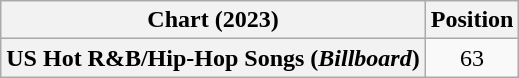<table class="wikitable plainrowheaders" style="text-align:center">
<tr>
<th scope="col">Chart (2023)</th>
<th scope="col">Position</th>
</tr>
<tr>
<th scope="row">US Hot R&B/Hip-Hop Songs (<em>Billboard</em>)</th>
<td>63</td>
</tr>
</table>
